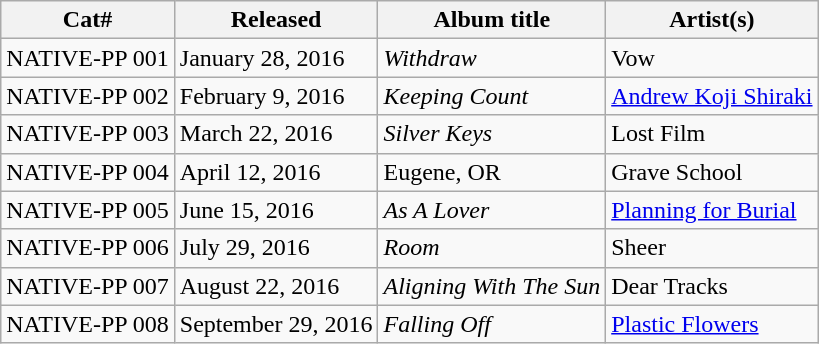<table class="wikitable sortable">
<tr>
<th>Cat#</th>
<th>Released</th>
<th>Album title</th>
<th>Artist(s)</th>
</tr>
<tr>
<td>NATIVE-PP 001</td>
<td>January 28, 2016</td>
<td><em>Withdraw</em></td>
<td>Vow</td>
</tr>
<tr>
<td>NATIVE-PP 002</td>
<td>February 9, 2016</td>
<td><em>Keeping Count</em></td>
<td><a href='#'>Andrew Koji Shiraki</a></td>
</tr>
<tr>
<td>NATIVE-PP 003</td>
<td>March 22, 2016</td>
<td><em>Silver Keys</em></td>
<td>Lost Film</td>
</tr>
<tr>
<td>NATIVE-PP 004</td>
<td>April 12, 2016</td>
<td>Eugene, OR</td>
<td>Grave School</td>
</tr>
<tr>
<td>NATIVE-PP 005</td>
<td>June 15, 2016</td>
<td><em>As A Lover</em></td>
<td><a href='#'>Planning for Burial</a></td>
</tr>
<tr>
<td>NATIVE-PP 006</td>
<td>July 29, 2016</td>
<td><em>Room</em></td>
<td>Sheer</td>
</tr>
<tr>
<td>NATIVE-PP 007</td>
<td>August 22, 2016</td>
<td><em>Aligning With The Sun</em></td>
<td>Dear Tracks</td>
</tr>
<tr>
<td>NATIVE-PP 008</td>
<td>September 29, 2016</td>
<td><em>Falling Off</em></td>
<td><a href='#'>Plastic Flowers</a></td>
</tr>
</table>
